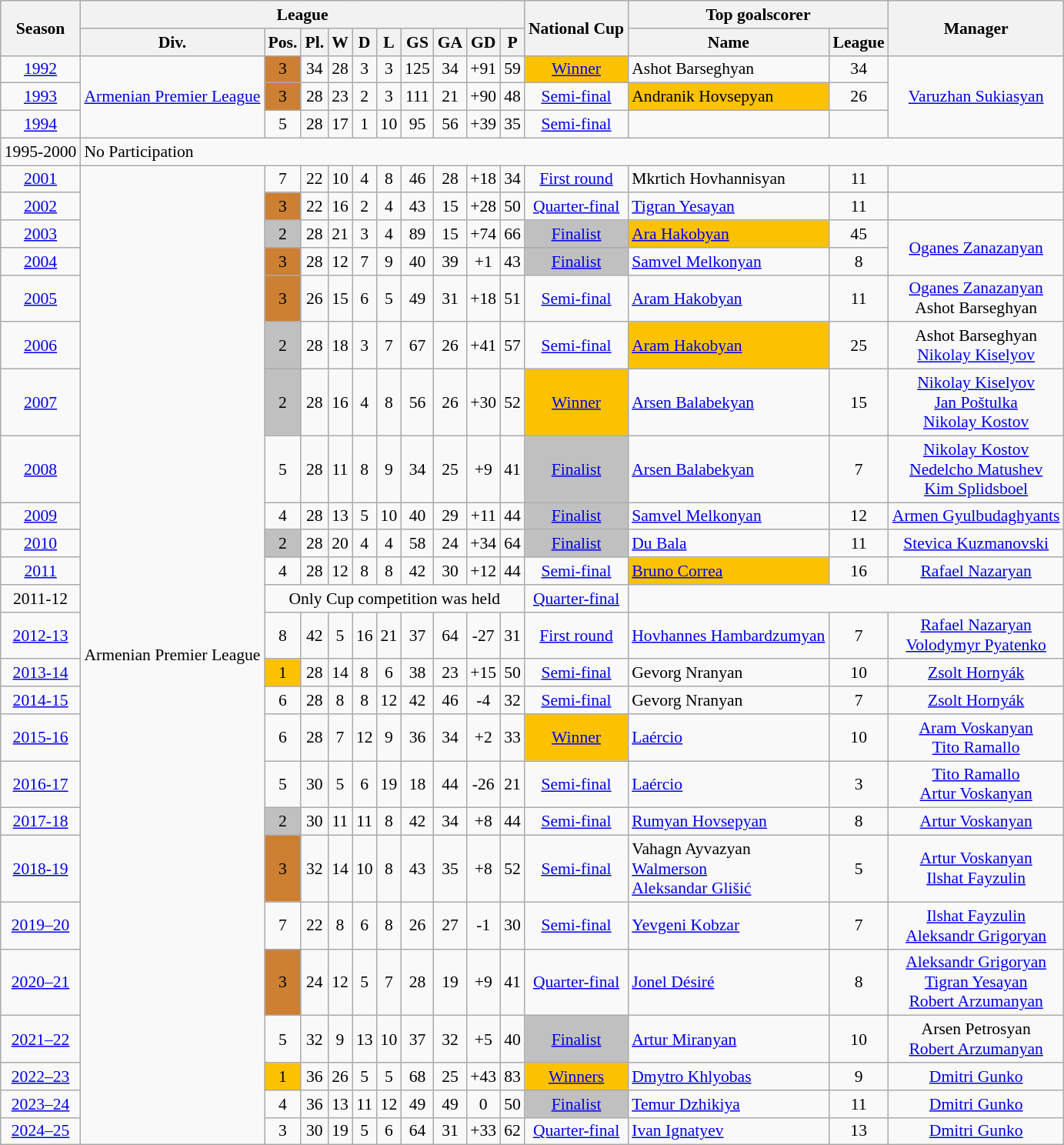<table class="wikitable mw-collapsible mw-collapsed"  style="font-size:90%; text-align:center;">
<tr style="background:#efefef;">
<th rowspan="2">Season</th>
<th colspan="10">League</th>
<th rowspan="2">National Cup</th>
<th colspan="2">Top goalscorer</th>
<th rowspan="2">Manager</th>
</tr>
<tr>
<th>Div.</th>
<th>Pos.</th>
<th>Pl.</th>
<th>W</th>
<th>D</th>
<th>L</th>
<th>GS</th>
<th>GA</th>
<th>GD</th>
<th>P</th>
<th>Name</th>
<th>League</th>
</tr>
<tr>
<td><a href='#'>1992</a></td>
<td rowspan="3"><a href='#'>Armenian Premier League</a></td>
<td bgcolor="#CD7F32">3</td>
<td>34</td>
<td>28</td>
<td>3</td>
<td>3</td>
<td>125</td>
<td>34</td>
<td>+91</td>
<td>59</td>
<td bgcolor="FCC200"><a href='#'>Winner</a></td>
<td style="text-align: left;"> Ashot Barseghyan</td>
<td>34</td>
<td rowspan="3"><a href='#'>Varuzhan Sukiasyan</a></td>
</tr>
<tr>
<td><a href='#'>1993</a></td>
<td bgcolor="#CD7F32">3</td>
<td>28</td>
<td>23</td>
<td>2</td>
<td>3</td>
<td>111</td>
<td>21</td>
<td>+90</td>
<td>48</td>
<td><a href='#'>Semi-final</a></td>
<td style="text-align: left;" bgcolor="FCC200"> Andranik Hovsepyan</td>
<td>26</td>
</tr>
<tr>
<td><a href='#'>1994</a></td>
<td>5</td>
<td>28</td>
<td>17</td>
<td>1</td>
<td>10</td>
<td>95</td>
<td>56</td>
<td>+39</td>
<td>35</td>
<td><a href='#'>Semi-final</a></td>
<td></td>
<td></td>
</tr>
<tr align="left">
<td>1995-2000</td>
<td colspan="16">No Participation</td>
</tr>
<tr>
<td><a href='#'>2001</a></td>
<td rowspan="25">Armenian Premier League</td>
<td>7</td>
<td>22</td>
<td>10</td>
<td>4</td>
<td>8</td>
<td>46</td>
<td>28</td>
<td>+18</td>
<td>34</td>
<td><a href='#'>First round</a></td>
<td style="text-align: left;"> Mkrtich Hovhannisyan</td>
<td>11</td>
<td></td>
</tr>
<tr>
<td><a href='#'>2002</a></td>
<td bgcolor="#CD7F32">3</td>
<td>22</td>
<td>16</td>
<td>2</td>
<td>4</td>
<td>43</td>
<td>15</td>
<td>+28</td>
<td>50</td>
<td><a href='#'>Quarter-final</a></td>
<td style="text-align: left;"> <a href='#'>Tigran Yesayan</a></td>
<td>11</td>
<td></td>
</tr>
<tr>
<td><a href='#'>2003</a></td>
<td bgcolor="#C0C0C0">2</td>
<td>28</td>
<td>21</td>
<td>3</td>
<td>4</td>
<td>89</td>
<td>15</td>
<td>+74</td>
<td>66</td>
<td bgcolor="#C0C0C0"><a href='#'>Finalist</a></td>
<td style="text-align: left;" bgcolor="FCC200"> <a href='#'>Ara Hakobyan</a></td>
<td>45</td>
<td rowspan="2"><a href='#'>Oganes Zanazanyan</a></td>
</tr>
<tr>
<td><a href='#'>2004</a></td>
<td bgcolor="#CD7F32">3</td>
<td>28</td>
<td>12</td>
<td>7</td>
<td>9</td>
<td>40</td>
<td>39</td>
<td>+1</td>
<td>43</td>
<td bgcolor="#C0C0C0"><a href='#'>Finalist</a></td>
<td style="text-align: left;"> <a href='#'>Samvel Melkonyan</a></td>
<td>8</td>
</tr>
<tr>
<td><a href='#'>2005</a></td>
<td bgcolor="#CD7F32">3</td>
<td>26</td>
<td>15</td>
<td>6</td>
<td>5</td>
<td>49</td>
<td>31</td>
<td>+18</td>
<td>51</td>
<td><a href='#'>Semi-final</a></td>
<td style="text-align: left;"> <a href='#'>Aram Hakobyan</a></td>
<td>11</td>
<td><a href='#'>Oganes Zanazanyan</a> <br> Ashot Barseghyan</td>
</tr>
<tr>
<td><a href='#'>2006</a></td>
<td bgcolor="#C0C0C0">2</td>
<td>28</td>
<td>18</td>
<td>3</td>
<td>7</td>
<td>67</td>
<td>26</td>
<td>+41</td>
<td>57</td>
<td><a href='#'>Semi-final</a></td>
<td style="text-align: left;" bgcolor="FCC200"> <a href='#'>Aram Hakobyan</a></td>
<td>25</td>
<td>Ashot Barseghyan <br> <a href='#'>Nikolay Kiselyov</a></td>
</tr>
<tr>
<td><a href='#'>2007</a></td>
<td bgcolor="#C0C0C0">2</td>
<td>28</td>
<td>16</td>
<td>4</td>
<td>8</td>
<td>56</td>
<td>26</td>
<td>+30</td>
<td>52</td>
<td bgcolor="FCC200"><a href='#'>Winner</a></td>
<td style="text-align: left;"> <a href='#'>Arsen Balabekyan</a></td>
<td>15</td>
<td><a href='#'>Nikolay Kiselyov</a> <br> <a href='#'>Jan Poštulka</a> <br> <a href='#'>Nikolay Kostov</a></td>
</tr>
<tr>
<td><a href='#'>2008</a></td>
<td>5</td>
<td>28</td>
<td>11</td>
<td>8</td>
<td>9</td>
<td>34</td>
<td>25</td>
<td>+9</td>
<td>41</td>
<td bgcolor="#C0C0C0"><a href='#'>Finalist</a></td>
<td style="text-align: left;"> <a href='#'>Arsen Balabekyan</a></td>
<td>7</td>
<td><a href='#'>Nikolay Kostov</a> <br> <a href='#'>Nedelcho Matushev</a> <br> <a href='#'>Kim Splidsboel</a></td>
</tr>
<tr>
<td><a href='#'>2009</a></td>
<td>4</td>
<td>28</td>
<td>13</td>
<td>5</td>
<td>10</td>
<td>40</td>
<td>29</td>
<td>+11</td>
<td>44</td>
<td bgcolor="#C0C0C0"><a href='#'>Finalist</a></td>
<td style="text-align: left;"> <a href='#'>Samvel Melkonyan</a></td>
<td>12</td>
<td><a href='#'>Armen Gyulbudaghyants</a></td>
</tr>
<tr>
<td><a href='#'>2010</a></td>
<td bgcolor="#C0C0C0">2</td>
<td>28</td>
<td>20</td>
<td>4</td>
<td>4</td>
<td>58</td>
<td>24</td>
<td>+34</td>
<td>64</td>
<td bgcolor="#C0C0C0"><a href='#'>Finalist</a></td>
<td style="text-align: left;"> <a href='#'>Du Bala</a></td>
<td>11</td>
<td><a href='#'>Stevica Kuzmanovski</a></td>
</tr>
<tr>
<td><a href='#'>2011</a></td>
<td>4</td>
<td>28</td>
<td>12</td>
<td>8</td>
<td>8</td>
<td>42</td>
<td>30</td>
<td>+12</td>
<td>44</td>
<td><a href='#'>Semi-final</a></td>
<td style="text-align: left;" bgcolor="FCC200"> <a href='#'>Bruno Correa</a></td>
<td>16</td>
<td><a href='#'>Rafael Nazaryan</a></td>
</tr>
<tr>
<td>2011-12</td>
<td colspan="9">Only Cup competition was held</td>
<td><a href='#'>Quarter-final</a></td>
<td colspan="3"></td>
</tr>
<tr>
<td><a href='#'>2012-13</a></td>
<td>8</td>
<td>42</td>
<td>5</td>
<td>16</td>
<td>21</td>
<td>37</td>
<td>64</td>
<td>-27</td>
<td>31</td>
<td><a href='#'>First round</a></td>
<td style="text-align: left;"> <a href='#'>Hovhannes Hambardzumyan</a></td>
<td>7</td>
<td><a href='#'>Rafael Nazaryan</a> <br> <a href='#'>Volodymyr Pyatenko</a></td>
</tr>
<tr>
<td><a href='#'>2013-14</a></td>
<td bgcolor="FCC200">1</td>
<td>28</td>
<td>14</td>
<td>8</td>
<td>6</td>
<td>38</td>
<td>23</td>
<td>+15</td>
<td>50</td>
<td><a href='#'>Semi-final</a></td>
<td style="text-align: left;"> Gevorg Nranyan</td>
<td>10</td>
<td><a href='#'>Zsolt Hornyák</a></td>
</tr>
<tr>
<td><a href='#'>2014-15</a></td>
<td>6</td>
<td>28</td>
<td>8</td>
<td>8</td>
<td>12</td>
<td>42</td>
<td>46</td>
<td>-4</td>
<td>32</td>
<td><a href='#'>Semi-final</a></td>
<td style="text-align: left;"> Gevorg Nranyan</td>
<td>7</td>
<td><a href='#'>Zsolt Hornyák</a></td>
</tr>
<tr>
<td><a href='#'>2015-16</a></td>
<td>6</td>
<td>28</td>
<td>7</td>
<td>12</td>
<td>9</td>
<td>36</td>
<td>34</td>
<td>+2</td>
<td>33</td>
<td bgcolor="FCC200"><a href='#'>Winner</a></td>
<td style="text-align: left;"> <a href='#'>Laércio</a></td>
<td>10</td>
<td><a href='#'>Aram Voskanyan</a> <br> <a href='#'>Tito Ramallo</a></td>
</tr>
<tr>
<td><a href='#'>2016-17</a></td>
<td>5</td>
<td>30</td>
<td>5</td>
<td>6</td>
<td>19</td>
<td>18</td>
<td>44</td>
<td>-26</td>
<td>21</td>
<td><a href='#'>Semi-final</a></td>
<td style="text-align: left;"> <a href='#'>Laércio</a></td>
<td>3</td>
<td><a href='#'>Tito Ramallo</a> <br> <a href='#'>Artur Voskanyan</a></td>
</tr>
<tr>
<td><a href='#'>2017-18</a></td>
<td bgcolor="#C0C0C0">2</td>
<td>30</td>
<td>11</td>
<td>11</td>
<td>8</td>
<td>42</td>
<td>34</td>
<td>+8</td>
<td>44</td>
<td><a href='#'>Semi-final</a></td>
<td style="text-align: left;"> <a href='#'>Rumyan Hovsepyan</a></td>
<td>8</td>
<td><a href='#'>Artur Voskanyan</a></td>
</tr>
<tr>
<td><a href='#'>2018-19</a></td>
<td bgcolor="#CD7F32">3</td>
<td>32</td>
<td>14</td>
<td>10</td>
<td>8</td>
<td>43</td>
<td>35</td>
<td>+8</td>
<td>52</td>
<td><a href='#'>Semi-final</a></td>
<td style="text-align: left;"> Vahagn Ayvazyan <br>  <a href='#'>Walmerson</a> <br>  <a href='#'>Aleksandar Glišić</a></td>
<td>5</td>
<td><a href='#'>Artur Voskanyan</a> <br> <a href='#'>Ilshat Fayzulin</a></td>
</tr>
<tr>
<td><a href='#'>2019–20</a></td>
<td>7</td>
<td>22</td>
<td>8</td>
<td>6</td>
<td>8</td>
<td>26</td>
<td>27</td>
<td>-1</td>
<td>30</td>
<td><a href='#'>Semi-final</a></td>
<td style="text-align: left;"> <a href='#'>Yevgeni Kobzar</a></td>
<td>7</td>
<td><a href='#'>Ilshat Fayzulin</a> <br> <a href='#'>Aleksandr Grigoryan</a></td>
</tr>
<tr>
<td><a href='#'>2020–21</a></td>
<td bgcolor="#CD7F32">3</td>
<td>24</td>
<td>12</td>
<td>5</td>
<td>7</td>
<td>28</td>
<td>19</td>
<td>+9</td>
<td>41</td>
<td><a href='#'>Quarter-final</a></td>
<td style="text-align: left;"> <a href='#'>Jonel Désiré</a></td>
<td>8</td>
<td><a href='#'>Aleksandr Grigoryan</a> <br> <a href='#'>Tigran Yesayan</a>  <br> <a href='#'>Robert Arzumanyan</a></td>
</tr>
<tr>
<td><a href='#'>2021–22</a></td>
<td>5</td>
<td>32</td>
<td>9</td>
<td>13</td>
<td>10</td>
<td>37</td>
<td>32</td>
<td>+5</td>
<td>40</td>
<td bgcolor="#C0C0C0"><a href='#'>Finalist</a></td>
<td style="text-align: left;"> <a href='#'>Artur Miranyan</a></td>
<td>10</td>
<td>Arsen Petrosyan <br> <a href='#'>Robert Arzumanyan</a>  </td>
</tr>
<tr>
<td><a href='#'>2022–23</a></td>
<td bgcolor="FCC200">1</td>
<td>36</td>
<td>26</td>
<td>5</td>
<td>5</td>
<td>68</td>
<td>25</td>
<td>+43</td>
<td>83</td>
<td bgcolor="FCC200"><a href='#'>Winners</a></td>
<td style="text-align: left;"> <a href='#'>Dmytro Khlyobas</a></td>
<td>9</td>
<td><a href='#'>Dmitri Gunko</a></td>
</tr>
<tr>
<td><a href='#'>2023–24</a></td>
<td>4</td>
<td>36</td>
<td>13</td>
<td>11</td>
<td>12</td>
<td>49</td>
<td>49</td>
<td>0</td>
<td>50</td>
<td bgcolor="#C0C0C0"><a href='#'>Finalist</a></td>
<td style="text-align: left;"> <a href='#'>Temur Dzhikiya</a></td>
<td>11</td>
<td><a href='#'>Dmitri Gunko</a></td>
</tr>
<tr>
<td><a href='#'>2024–25</a></td>
<td>3</td>
<td>30</td>
<td>19</td>
<td>5</td>
<td>6</td>
<td>64</td>
<td>31</td>
<td>+33</td>
<td>62</td>
<td><a href='#'>Quarter-final</a></td>
<td style="text-align: left;"> <a href='#'>Ivan Ignatyev</a></td>
<td>13</td>
<td><a href='#'>Dmitri Gunko</a></td>
</tr>
</table>
